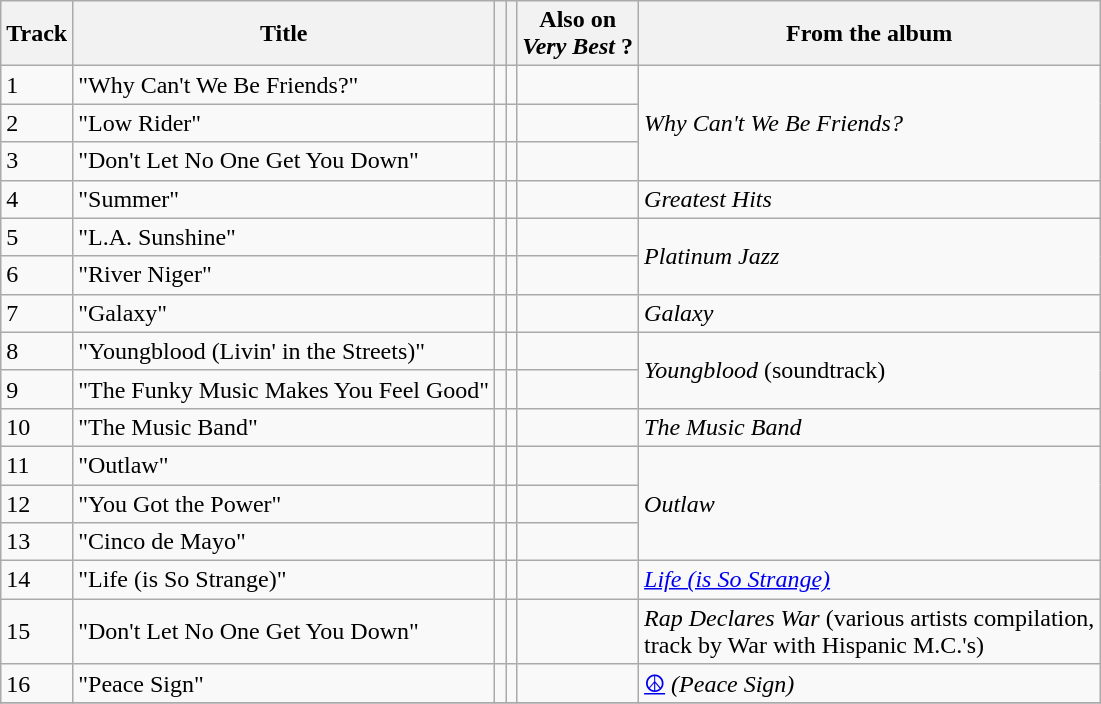<table class="wikitable">
<tr>
<th>Track</th>
<th>Title</th>
<th></th>
<th></th>
<th>Also on<br><em>Very Best</em> ?</th>
<th>From the album</th>
</tr>
<tr>
<td>1</td>
<td>"Why Can't We Be Friends?"</td>
<td></td>
<td></td>
<td></td>
<td rowspan=3><em>Why Can't We Be Friends?</em></td>
</tr>
<tr>
<td>2</td>
<td>"Low Rider"</td>
<td></td>
<td></td>
<td></td>
</tr>
<tr>
<td>3</td>
<td>"Don't Let No One Get You Down"</td>
<td></td>
<td></td>
<td></td>
</tr>
<tr>
<td>4</td>
<td>"Summer"</td>
<td></td>
<td></td>
<td></td>
<td><em>Greatest Hits</em></td>
</tr>
<tr>
<td>5</td>
<td>"L.A. Sunshine"</td>
<td></td>
<td></td>
<td></td>
<td rowspan=2><em>Platinum Jazz</em></td>
</tr>
<tr>
<td>6</td>
<td>"River Niger"</td>
<td></td>
<td></td>
<td></td>
</tr>
<tr>
<td>7</td>
<td>"Galaxy"</td>
<td></td>
<td></td>
<td></td>
<td><em>Galaxy</em></td>
</tr>
<tr>
<td>8</td>
<td>"Youngblood (Livin' in the Streets)"</td>
<td></td>
<td></td>
<td></td>
<td rowspan=2><em>Youngblood</em> (soundtrack)</td>
</tr>
<tr>
<td>9</td>
<td>"The Funky Music Makes You Feel Good"</td>
<td></td>
<td></td>
<td></td>
</tr>
<tr>
<td>10</td>
<td>"The Music Band"</td>
<td></td>
<td></td>
<td></td>
<td><em>The Music Band</em></td>
</tr>
<tr>
<td>11</td>
<td>"Outlaw"</td>
<td></td>
<td></td>
<td></td>
<td rowspan=3><em>Outlaw</em></td>
</tr>
<tr>
<td>12</td>
<td>"You Got the Power"</td>
<td></td>
<td></td>
<td></td>
</tr>
<tr>
<td>13</td>
<td>"Cinco de Mayo"</td>
<td></td>
<td></td>
<td></td>
</tr>
<tr>
<td>14</td>
<td>"Life (is So Strange)"</td>
<td></td>
<td></td>
<td></td>
<td><em><a href='#'>Life (is So Strange)</a></em></td>
</tr>
<tr>
<td>15</td>
<td>"Don't Let No One Get You Down"</td>
<td></td>
<td></td>
<td></td>
<td><em>Rap Declares War</em> (various artists compilation,<br>track by War with Hispanic M.C.'s)</td>
</tr>
<tr>
<td>16</td>
<td>"Peace Sign"</td>
<td></td>
<td></td>
<td></td>
<td><a href='#'>☮</a> <em>(Peace Sign)</em></td>
</tr>
<tr>
</tr>
</table>
